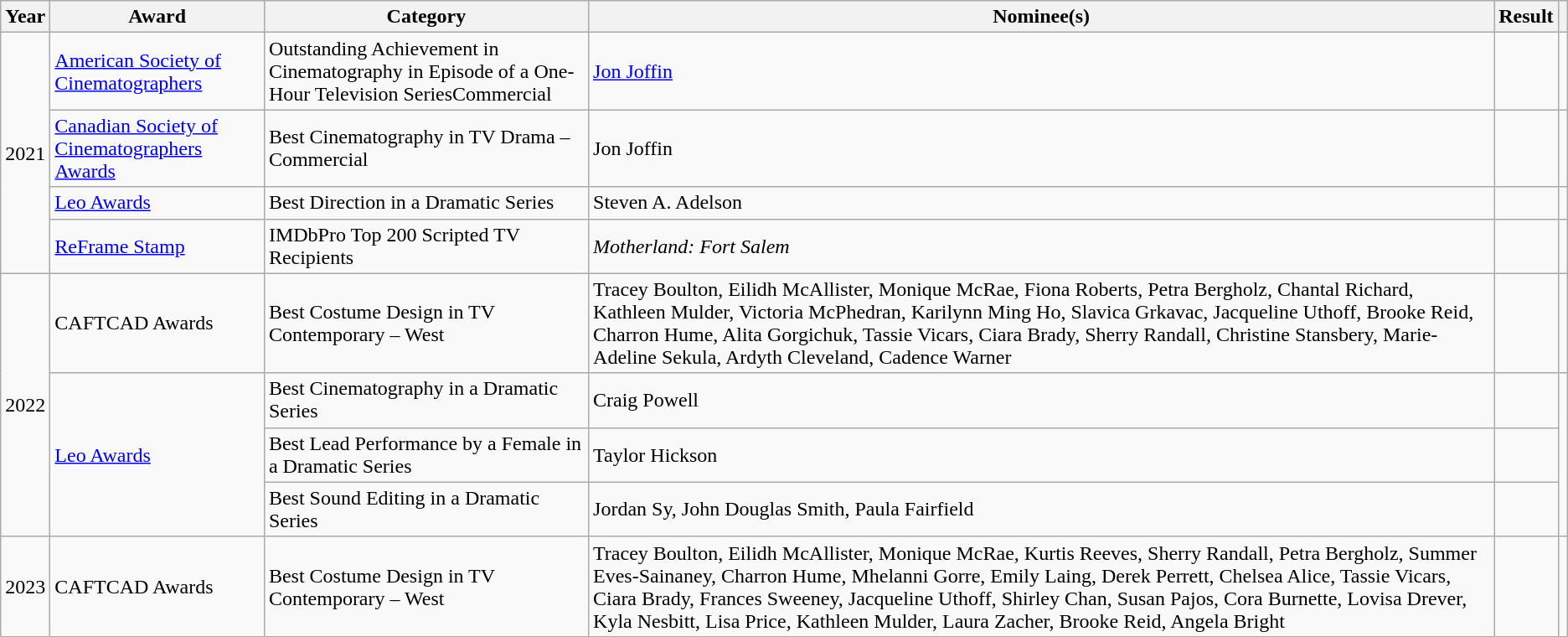<table class="wikitable sortable">
<tr>
<th>Year</th>
<th>Award</th>
<th>Category</th>
<th>Nominee(s)</th>
<th>Result</th>
<th class="unsortable"></th>
</tr>
<tr>
<td rowspan="4">2021</td>
<td><a href='#'>American Society of Cinematographers</a></td>
<td>Outstanding Achievement in Cinematography in Episode of a One-Hour Television SeriesCommercial</td>
<td data-sort-value="Joffin, Jon"><a href='#'>Jon Joffin</a></td>
<td></td>
<td style="text-align:center;"></td>
</tr>
<tr>
<td><a href='#'>Canadian Society of Cinematographers Awards</a></td>
<td>Best Cinematography in TV Drama – Commercial</td>
<td data-sort-value="Joffin, Jon">Jon Joffin</td>
<td></td>
<td style="text-align:center;"></td>
</tr>
<tr>
<td><a href='#'>Leo Awards</a></td>
<td>Best Direction in a Dramatic Series</td>
<td data-sort-value="Adelson, Steven A.">Steven A. Adelson</td>
<td></td>
<td style="text-align:center;"></td>
</tr>
<tr>
<td><a href='#'>ReFrame Stamp</a></td>
<td>IMDbPro Top 200 Scripted TV Recipients</td>
<td><em>Motherland: Fort Salem</em></td>
<td></td>
<td style="text-align:center;"></td>
</tr>
<tr>
<td rowspan="4">2022</td>
<td>CAFTCAD Awards</td>
<td>Best Costume Design in TV Contemporary – West</td>
<td>Tracey Boulton, Eilidh McAllister, Monique McRae, Fiona Roberts, Petra Bergholz, Chantal Richard, Kathleen Mulder, Victoria McPhedran, Karilynn Ming Ho, Slavica Grkavac, Jacqueline Uthoff, Brooke Reid, Charron Hume, Alita Gorgichuk, Tassie Vicars, Ciara Brady, Sherry Randall, Christine Stansbery, Marie-Adeline Sekula, Ardyth Cleveland, Cadence Warner</td>
<td></td>
<td style="text-align:center;"></td>
</tr>
<tr>
<td rowspan="3"><a href='#'>Leo Awards</a></td>
<td>Best Cinematography in a Dramatic Series</td>
<td data-sort-value="Powell, Craig">Craig Powell</td>
<td></td>
<td rowspan="3" style="text-align: center;"></td>
</tr>
<tr>
<td>Best Lead Performance by a Female in a Dramatic Series</td>
<td data-sort-value="Hickson, Taylor">Taylor Hickson</td>
<td></td>
</tr>
<tr>
<td>Best Sound Editing in a Dramatic Series</td>
<td data-sort-value="Sy, Jordan, John Douglas Smith, Paula Fairfield">Jordan Sy, John Douglas Smith, Paula Fairfield</td>
<td></td>
</tr>
<tr>
<td>2023</td>
<td>CAFTCAD Awards</td>
<td>Best Costume Design in TV Contemporary – West</td>
<td>Tracey Boulton, Eilidh McAllister, Monique McRae, Kurtis Reeves, Sherry Randall, Petra Bergholz, Summer Eves-Sainaney, Charron Hume, Mhelanni Gorre, Emily Laing, Derek Perrett, Chelsea Alice, Tassie Vicars, Ciara Brady, Frances Sweeney, Jacqueline Uthoff, Shirley Chan, Susan Pajos, Cora Burnette, Lovisa Drever, Kyla Nesbitt, Lisa Price, Kathleen Mulder, Laura Zacher, Brooke Reid, Angela Bright</td>
<td></td>
<td style="text-align:center;"></td>
</tr>
</table>
